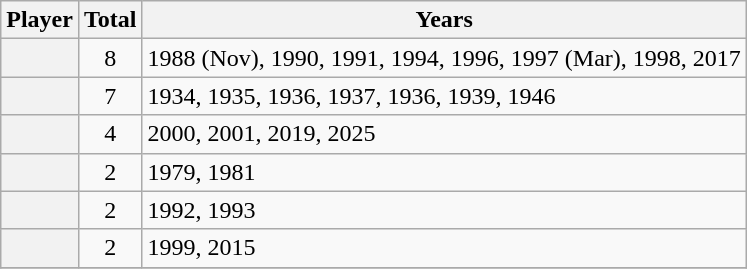<table class="wikitable plainrowheaders sortable">
<tr>
<th scope="col">Player</th>
<th scope="col">Total</th>
<th scope="col">Years</th>
</tr>
<tr>
<th scope="row" data-sort-value="Russell, Mike"></th>
<td align="center">8</td>
<td>1988 (Nov), 1990, 1991, 1994, 1996, 1997 (Mar), 1998, 2017</td>
</tr>
<tr>
<th scope="row" data-sort-value="Davis, Joe"></th>
<td align="center">7</td>
<td>1934, 1935, 1936, 1937, 1936, 1939, 1946</td>
</tr>
<tr>
<th scope="row"data-sort-value="Causier, David"></th>
<td align="center">4</td>
<td>2000, 2001, 2019, 2025</td>
</tr>
<tr>
<th scope="row"data-sort-value="Williams, Rex"></th>
<td align="center">2</td>
<td>1979, 1981</td>
</tr>
<tr>
<th scope="row"data-sort-value="Foldvari, Robbie"></th>
<td align="center">2</td>
<td>1992, 1993</td>
</tr>
<tr>
<th scope="row"data-sort-value="Chapman, Roxton"></th>
<td align="center">2</td>
<td>1999, 2015</td>
</tr>
<tr>
</tr>
</table>
